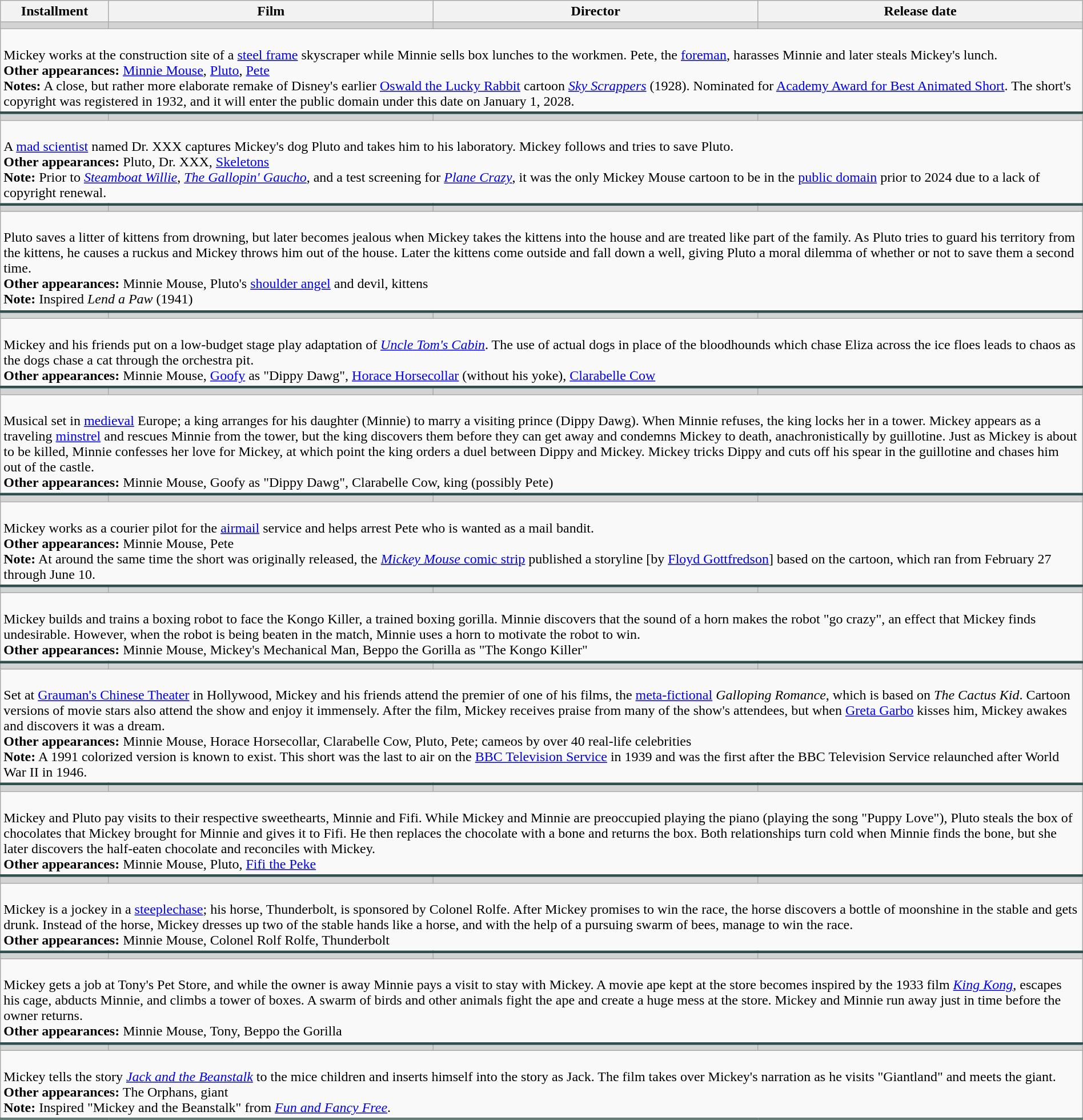<table class="wikitable sortable" width="100%">
<tr>
<th width="10%">Installment</th>
<th width="30%">Film</th>
<th width="30%">Director</th>
<th width="30%">Release date</th>
</tr>
<tr>
<td style="background-color: #D3D3D3"></td>
<td style="background-color: #D3D3D3"></td>
<td style="background-color: #D3D3D3"></td>
<td style="background-color: #D3D3D3"></td>
</tr>
<tr class="expand-child" style="border-bottom: 3px solid #2F4F4F;">
<td colspan="4"><br>Mickey works at the construction site of a <a href='#'>steel frame</a> skyscraper while Minnie sells box lunches to the workmen. Pete, the <a href='#'>foreman</a>, harasses Minnie and later steals Mickey's lunch.<br><strong>Other appearances:</strong> <a href='#'>Minnie Mouse</a>, <a href='#'>Pluto</a>, <a href='#'>Pete</a><br><strong>Notes:</strong> A close, but rather more elaborate remake of Disney's earlier <a href='#'>Oswald the Lucky Rabbit</a> cartoon <em><a href='#'>Sky Scrappers</a></em> (1928). Nominated for <a href='#'>Academy Award for Best Animated Short</a>.
The short's copyright was registered in 1932, and it will enter the public domain under this date on January 1, 2028.</td>
</tr>
<tr>
<td style="background-color: #D3D3D3"></td>
<td style="background-color: #D3D3D3"></td>
<td style="background-color: #D3D3D3"></td>
<td style="background-color: #D3D3D3"></td>
</tr>
<tr class="expand-child" style="border-bottom: 3px solid #2F4F4F;">
<td colspan="4"><br>A <a href='#'>mad scientist</a> named Dr. XXX captures Mickey's dog Pluto and takes him to his laboratory. Mickey follows and tries to save Pluto.<br><strong>Other appearances:</strong> Pluto, Dr. XXX, <a href='#'>Skeletons</a><br><strong>Note:</strong> Prior to <em><a href='#'>Steamboat Willie</a></em>, <em><a href='#'>The Gallopin' Gaucho</a></em>, and a test screening for <em><a href='#'>Plane Crazy</a></em>, it was the only Mickey Mouse cartoon to be in the <a href='#'>public domain</a> prior to 2024 due to a lack of copyright renewal.</td>
</tr>
<tr>
<td style="background-color: #D3D3D3"></td>
<td style="background-color: #D3D3D3"></td>
<td style="background-color: #D3D3D3"></td>
<td style="background-color: #D3D3D3"></td>
</tr>
<tr class="expand-child" style="border-bottom: 3px solid #2F4F4F;">
<td colspan="4"><br>Pluto saves a litter of kittens from drowning, but later becomes jealous when Mickey takes the kittens into the house and are treated like part of the family. As Pluto tries to guard his territory from the kittens, he causes a ruckus and Mickey throws him out of the house. Later the kittens come outside and fall down a well, giving Pluto a moral dilemma of whether or not to save them a second time.<br><strong>Other appearances:</strong> Minnie Mouse, Pluto's <a href='#'>shoulder angel</a> and devil, kittens<br><strong>Note:</strong> Inspired <em>Lend a Paw</em> (1941)</td>
</tr>
<tr>
<td style="background-color: #D3D3D3"></td>
<td style="background-color: #D3D3D3"></td>
<td style="background-color: #D3D3D3"></td>
<td style="background-color: #D3D3D3"></td>
</tr>
<tr class="expand-child" style="border-bottom: 3px solid #2F4F4F;">
<td colspan="4"><br>Mickey and his friends put on a low-budget stage play adaptation of <em><a href='#'>Uncle Tom's Cabin</a></em>. The use of actual dogs in place of the bloodhounds which chase Eliza across the ice floes leads to chaos as the dogs chase a cat through the orchestra pit.<br><strong>Other appearances:</strong> Minnie Mouse, <a href='#'>Goofy</a> as "Dippy Dawg", <a href='#'>Horace Horsecollar</a> (without his yoke), <a href='#'>Clarabelle Cow</a></td>
</tr>
<tr>
<td style="background-color: #D3D3D3"></td>
<td style="background-color: #D3D3D3"></td>
<td style="background-color: #D3D3D3"></td>
<td style="background-color: #D3D3D3"></td>
</tr>
<tr class="expand-child" style="border-bottom: 3px solid #2F4F4F;">
<td colspan="4"><br>Musical set in <a href='#'>medieval</a> Europe; a king arranges for his daughter (Minnie) to marry a visiting prince (Dippy Dawg). When Minnie refuses, the king locks her in a tower. Mickey appears as a traveling <a href='#'>minstrel</a> and rescues Minnie from the tower, but the king discovers them before they can get away and condemns Mickey to death, anachronistically by guillotine. Just as Mickey is about to be killed, Minnie confesses her love for Mickey, at which point the king orders a duel between Dippy and Mickey. Mickey tricks Dippy and cuts off his spear in the guillotine and chases him out of the castle.<br><strong>Other appearances:</strong> Minnie Mouse, Goofy as "Dippy Dawg", Clarabelle Cow, king (possibly Pete)</td>
</tr>
<tr>
<td style="background-color: #D3D3D3"></td>
<td style="background-color: #D3D3D3"></td>
<td style="background-color: #D3D3D3"></td>
<td style="background-color: #D3D3D3"></td>
</tr>
<tr class="expand-child" style="border-bottom: 3px solid #2F4F4F;">
<td colspan="4"><br>Mickey works as a courier pilot for the <a href='#'>airmail</a> service and helps arrest Pete who is wanted as a mail bandit.<br><strong>Other appearances:</strong> Minnie Mouse, Pete<br><strong>Note:</strong> At around the same time the short was originally released, the <a href='#'><em>Mickey Mouse</em> comic strip</a> published a storyline [by <a href='#'>Floyd Gottfredson</a>] based on the cartoon, which ran from February 27 through June 10.</td>
</tr>
<tr>
<td style="background-color: #D3D3D3"></td>
<td style="background-color: #D3D3D3"></td>
<td style="background-color: #D3D3D3"></td>
<td style="background-color: #D3D3D3"></td>
</tr>
<tr class="expand-child" style="border-bottom: 3px solid #2F4F4F;">
<td colspan="4"><br>Mickey builds and trains a boxing robot to face the Kongo Killer, a trained boxing gorilla. Minnie discovers that the sound of a horn makes the robot "go crazy", an effect that Mickey finds undesirable. However, when the robot is being beaten in the match, Minnie uses a horn to motivate the robot to win.<br><strong>Other appearances:</strong> Minnie Mouse, Mickey's Mechanical Man, Beppo the Gorilla as "The Kongo Killer"</td>
</tr>
<tr>
<td style="background-color: #D3D3D3"></td>
<td style="background-color: #D3D3D3"></td>
<td style="background-color: #D3D3D3"></td>
<td style="background-color: #D3D3D3"></td>
</tr>
<tr class="expand-child" style="border-bottom: 3px solid #2F4F4F;">
<td colspan="4"><br>Set at <a href='#'>Grauman's Chinese Theater</a> in Hollywood, Mickey and his friends attend the premier of one of his films, the <a href='#'>meta-fictional</a> <em>Galloping Romance</em>, which is based on <em>The Cactus Kid</em>. Cartoon versions of movie stars also attend the show and enjoy it immensely. After the film, Mickey receives praise from many of the show's attendees, but when <a href='#'>Greta Garbo</a> kisses him, Mickey awakes and discovers it was a dream.<br><strong>Other appearances:</strong> Minnie Mouse, Horace Horsecollar, Clarabelle Cow, Pluto, Pete; cameos by over 40 real-life celebrities<br><strong>Note:</strong> A 1991 colorized version is known to exist. This short was the last to air on the <a href='#'>BBC Television Service</a> in 1939 and was the first after the BBC Television Service relaunched after World War II in 1946.</td>
</tr>
<tr>
<td style="background-color: #D3D3D3"></td>
<td style="background-color: #D3D3D3"></td>
<td style="background-color: #D3D3D3"></td>
<td style="background-color: #D3D3D3"></td>
</tr>
<tr class="expand-child" style="border-bottom: 3px solid #2F4F4F;">
<td colspan="4"><br>Mickey and Pluto pay visits to their respective sweethearts, Minnie and Fifi. While Mickey and Minnie are preoccupied playing the piano (playing the song "Puppy Love"), Pluto steals the box of chocolates that Mickey brought for Minnie and gives it to Fifi. He then replaces the chocolate with a bone and returns the box. Both relationships turn cold when Minnie finds the bone, but she later discovers the half-eaten chocolate and reconciles with Mickey.<br><strong>Other appearances:</strong> Minnie Mouse, Pluto, <a href='#'>Fifi the Peke</a></td>
</tr>
<tr>
<td style="background-color: #D3D3D3"></td>
<td style="background-color: #D3D3D3"></td>
<td style="background-color: #D3D3D3"></td>
<td style="background-color: #D3D3D3"></td>
</tr>
<tr class="expand-child" style="border-bottom: 3px solid #2F4F4F;">
<td colspan="4"><br>Mickey is a jockey in a <a href='#'>steeplechase</a>; his horse, Thunderbolt, is sponsored by Colonel Rolfe. After Mickey promises to win the race, the horse discovers a bottle of moonshine in the stable and gets drunk. Instead of the horse, Mickey dresses up two of the stable hands like a horse, and with the help of a pursuing swarm of bees, manage to win the race.<br><strong>Other appearances:</strong> Minnie Mouse, Colonel Rolf Rolfe, Thunderbolt</td>
</tr>
<tr>
<td style="background-color: #D3D3D3"></td>
<td style="background-color: #D3D3D3"></td>
<td style="background-color: #D3D3D3"></td>
<td style="background-color: #D3D3D3"></td>
</tr>
<tr class="expand-child" style="border-bottom: 3px solid #2F4F4F;">
<td colspan="4"><br>Mickey gets a job at Tony's Pet Store, and while the owner is away Minnie pays a visit to stay with Mickey. A movie ape kept at the store becomes inspired by the 1933 film <em><a href='#'>King Kong</a></em>, escapes his cage, abducts Minnie, and climbs a tower of boxes. A swarm of birds and other animals fight the ape and create a huge mess at the store. Mickey and Minnie run away just in time before the owner returns.<br><strong>Other appearances:</strong> Minnie Mouse, Tony, Beppo the Gorilla</td>
</tr>
<tr>
<td style="background-color: #D3D3D3"></td>
<td style="background-color: #D3D3D3"></td>
<td style="background-color: #D3D3D3"></td>
<td style="background-color: #D3D3D3"></td>
</tr>
<tr class="expand-child" style="border-bottom: 3px solid #2F4F4F;">
<td colspan="4"><br>Mickey tells the story <em><a href='#'>Jack and the Beanstalk</a></em> to the mice children and inserts himself into the story as Jack. The film takes over Mickey's narration as he visits "Giantland" and meets the giant.<br><strong>Other appearances:</strong> The Orphans, giant<br><strong>Note:</strong> Inspired "Mickey and the Beanstalk" from <em><a href='#'>Fun and Fancy Free</a></em>.</td>
</tr>
<tr>
</tr>
</table>
